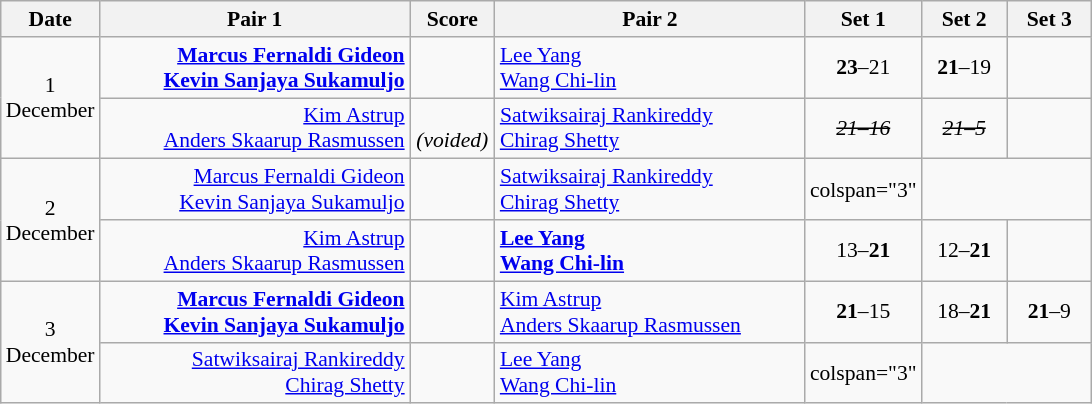<table class="wikitable" style="font-size:90%; text-align:center">
<tr>
<th width="50">Date</th>
<th width="200">Pair 1</th>
<th width="50">Score</th>
<th width="200">Pair 2</th>
<th width="50">Set 1</th>
<th width="50">Set 2</th>
<th width="50">Set 3</th>
</tr>
<tr>
<td rowspan=2>1 December</td>
<td align="right"><strong><a href='#'>Marcus Fernaldi Gideon</a> <br> <a href='#'>Kevin Sanjaya Sukamuljo</a> </strong></td>
<td></td>
<td align="left"> <a href='#'>Lee Yang</a><br> <a href='#'>Wang Chi-lin</a></td>
<td><strong>23</strong>–21</td>
<td><strong>21</strong>–19</td>
<td></td>
</tr>
<tr>
<td align="right"><a href='#'>Kim Astrup</a> <br> <a href='#'>Anders Skaarup Rasmussen</a> </td>
<td><br><em>(voided)</em></td>
<td align="left"> <a href='#'>Satwiksairaj Rankireddy</a><br> <a href='#'>Chirag Shetty</a></td>
<td><s><em>21–16</em></s></td>
<td><s><em>21–5</em></s></td>
<td></td>
</tr>
<tr>
<td rowspan=2>2 December</td>
<td align="right"><a href='#'>Marcus Fernaldi Gideon</a> <br> <a href='#'>Kevin Sanjaya Sukamuljo</a> </td>
<td></td>
<td align="left"> <a href='#'>Satwiksairaj Rankireddy</a><br> <a href='#'>Chirag Shetty</a></td>
<td>colspan="3" </td>
</tr>
<tr>
<td align="right"><a href='#'>Kim Astrup</a> <br> <a href='#'>Anders Skaarup Rasmussen</a> </td>
<td></td>
<td align="left"><strong> <a href='#'>Lee Yang</a><br> <a href='#'>Wang Chi-lin</a></strong></td>
<td>13–<strong>21</strong></td>
<td>12–<strong>21</strong></td>
<td></td>
</tr>
<tr>
<td rowspan=2>3 December</td>
<td align="right"><strong><a href='#'>Marcus Fernaldi Gideon</a> <br> <a href='#'>Kevin Sanjaya Sukamuljo</a> </strong></td>
<td></td>
<td align="left"> <a href='#'>Kim Astrup</a><br> <a href='#'>Anders Skaarup Rasmussen</a></td>
<td><strong>21</strong>–15</td>
<td>18–<strong>21</strong></td>
<td><strong>21</strong>–9</td>
</tr>
<tr>
<td align="right"><a href='#'>Satwiksairaj Rankireddy</a> <br><a href='#'>Chirag Shetty</a> </td>
<td></td>
<td align="left"> <a href='#'>Lee Yang</a><br> <a href='#'>Wang Chi-lin</a></td>
<td>colspan="3" </td>
</tr>
</table>
